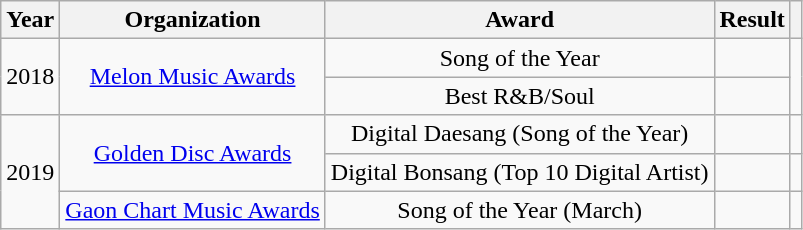<table class="wikitable plainrowheaders" style="text-align:center;">
<tr>
<th scope="col">Year</th>
<th scope="col">Organization</th>
<th scope="col">Award</th>
<th scope="col">Result</th>
<th class="unsortable"></th>
</tr>
<tr>
<td rowspan="2">2018</td>
<td rowspan="2"><a href='#'>Melon Music Awards</a></td>
<td>Song of the Year</td>
<td></td>
<td rowspan="2"></td>
</tr>
<tr>
<td>Best R&B/Soul</td>
<td></td>
</tr>
<tr>
<td rowspan="3">2019</td>
<td rowspan="2"><a href='#'>Golden Disc Awards</a></td>
<td>Digital Daesang (Song of the Year)</td>
<td></td>
<td></td>
</tr>
<tr>
<td>Digital Bonsang (Top 10 Digital Artist)</td>
<td></td>
<td></td>
</tr>
<tr>
<td><a href='#'>Gaon Chart Music Awards</a></td>
<td>Song of the Year (March)</td>
<td></td>
<td></td>
</tr>
</table>
